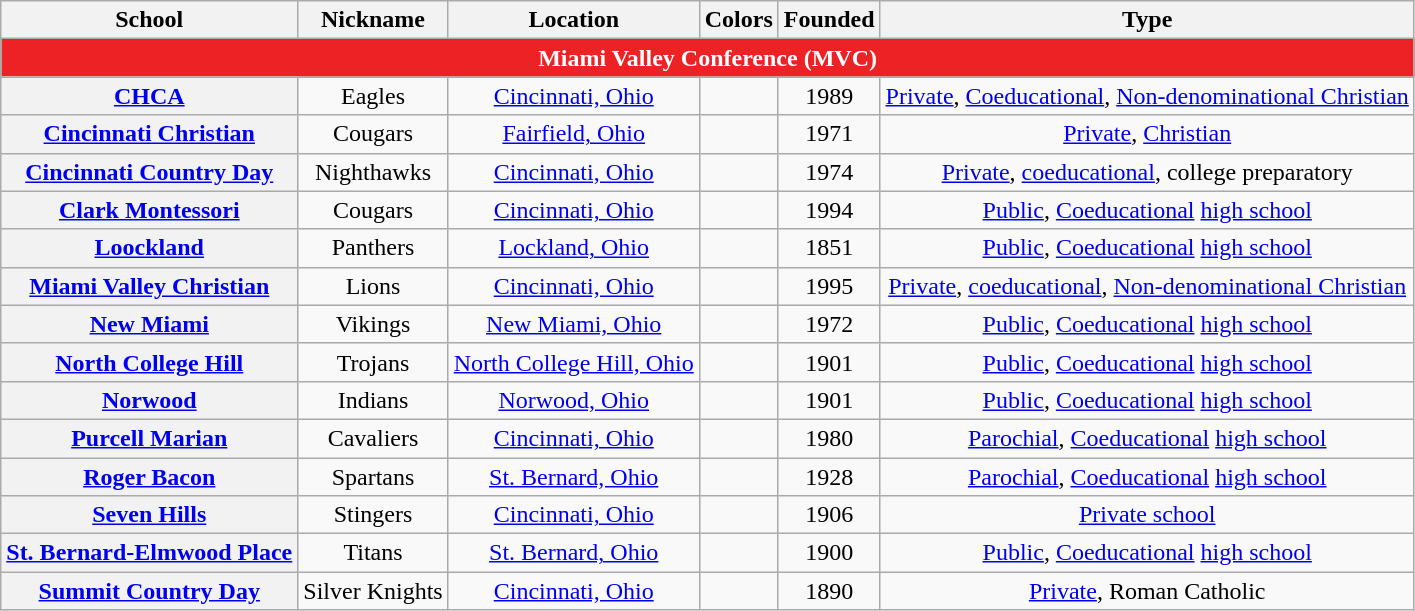<table class="wikitable sortable" style="text-align:center">
<tr>
<th>School</th>
<th>Nickname</th>
<th>Location</th>
<th class="unsortable">Colors</th>
<th>Founded</th>
<th>Type</th>
</tr>
<tr>
<th colspan="7" style="background:#ec2224; color: white;">Miami Valley Conference (MVC)</th>
</tr>
<tr>
<th><a href='#'>CHCA</a></th>
<td>Eagles</td>
<td><a href='#'>Cincinnati, Ohio</a></td>
<td> </td>
<td>1989</td>
<td><a href='#'>Private</a>, <a href='#'>Coeducational</a>, <a href='#'>Non-denominational Christian</a></td>
</tr>
<tr>
<th><a href='#'>Cincinnati Christian</a></th>
<td>Cougars</td>
<td><a href='#'>Fairfield, Ohio</a></td>
<td> </td>
<td>1971</td>
<td><a href='#'>Private</a>, <a href='#'>Christian</a></td>
</tr>
<tr>
<th><a href='#'>Cincinnati Country Day</a></th>
<td>Nighthawks</td>
<td><a href='#'>Cincinnati, Ohio</a></td>
<td> </td>
<td>1974</td>
<td><a href='#'>Private</a>, <a href='#'>coeducational</a>, college preparatory</td>
</tr>
<tr>
<th><a href='#'>Clark Montessori</a></th>
<td>Cougars</td>
<td><a href='#'>Cincinnati, Ohio</a></td>
<td>  </td>
<td>1994</td>
<td><a href='#'>Public</a>, <a href='#'>Coeducational</a> <a href='#'>high school</a></td>
</tr>
<tr>
<th><a href='#'>Loockland</a></th>
<td>Panthers</td>
<td><a href='#'>Lockland, Ohio</a></td>
<td> </td>
<td>1851</td>
<td><a href='#'>Public</a>, <a href='#'>Coeducational</a> <a href='#'>high school</a></td>
</tr>
<tr>
<th><a href='#'>Miami Valley Christian</a></th>
<td>Lions</td>
<td><a href='#'>Cincinnati, Ohio</a></td>
<td> </td>
<td>1995</td>
<td><a href='#'>Private</a>, <a href='#'>coeducational</a>, <a href='#'>Non-denominational Christian</a></td>
</tr>
<tr>
<th><a href='#'>New Miami</a></th>
<td>Vikings</td>
<td><a href='#'>New Miami, Ohio</a></td>
<td> </td>
<td>1972</td>
<td><a href='#'>Public</a>, <a href='#'>Coeducational</a> <a href='#'>high school</a></td>
</tr>
<tr>
<th><a href='#'>North College Hill</a></th>
<td>Trojans</td>
<td><a href='#'>North College Hill, Ohio</a></td>
<td> </td>
<td>1901</td>
<td><a href='#'>Public</a>, <a href='#'>Coeducational</a> <a href='#'>high school</a></td>
</tr>
<tr>
<th><a href='#'>Norwood</a></th>
<td>Indians</td>
<td><a href='#'>Norwood, Ohio</a></td>
<td> </td>
<td>1901</td>
<td><a href='#'>Public</a>, <a href='#'>Coeducational</a> <a href='#'>high school</a></td>
</tr>
<tr>
<th><a href='#'>Purcell Marian</a></th>
<td>Cavaliers</td>
<td><a href='#'>Cincinnati, Ohio</a></td>
<td>  </td>
<td>1980</td>
<td><a href='#'>Parochial</a>, <a href='#'>Coeducational</a> <a href='#'>high school</a></td>
</tr>
<tr>
<th><a href='#'>Roger Bacon</a></th>
<td>Spartans</td>
<td><a href='#'>St. Bernard, Ohio</a></td>
<td> </td>
<td>1928</td>
<td><a href='#'>Parochial</a>, <a href='#'>Coeducational</a> <a href='#'>high school</a></td>
</tr>
<tr>
<th><a href='#'>Seven Hills</a></th>
<td>Stingers</td>
<td><a href='#'>Cincinnati, Ohio</a></td>
<td> </td>
<td>1906</td>
<td><a href='#'>Private school</a></td>
</tr>
<tr>
<th><a href='#'>St. Bernard-Elmwood Place</a></th>
<td>Titans</td>
<td><a href='#'>St. Bernard, Ohio</a></td>
<td> </td>
<td>1900</td>
<td><a href='#'>Public</a>, <a href='#'>Coeducational</a> <a href='#'>high school</a></td>
</tr>
<tr>
<th><a href='#'>Summit Country Day</a></th>
<td>Silver Knights</td>
<td><a href='#'>Cincinnati, Ohio</a></td>
<td> </td>
<td>1890</td>
<td><a href='#'>Private</a>, Roman Catholic</td>
</tr>
</table>
